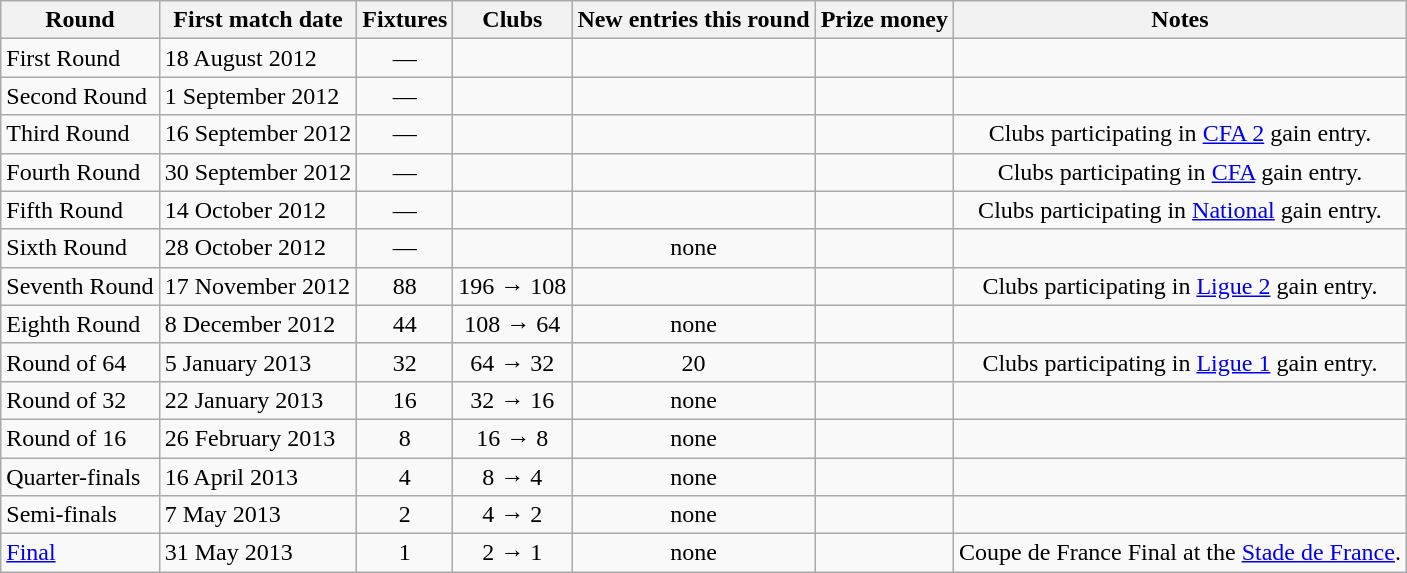<table class="wikitable">
<tr>
<th>Round</th>
<th>First match date</th>
<th>Fixtures</th>
<th>Clubs</th>
<th>New entries this round</th>
<th>Prize money</th>
<th>Notes</th>
</tr>
<tr align=center>
<td align=left>First Round</td>
<td align=left>18 August 2012</td>
<td>—</td>
<td></td>
<td></td>
<td></td>
<td></td>
</tr>
<tr align=center>
<td align=left>Second Round</td>
<td align=left>1 September 2012</td>
<td>—</td>
<td></td>
<td></td>
<td></td>
<td></td>
</tr>
<tr align=center>
<td align=left>Third Round</td>
<td align=left>16 September 2012</td>
<td>—</td>
<td></td>
<td></td>
<td></td>
<td>Clubs participating in <a href='#'>CFA 2</a> gain entry.</td>
</tr>
<tr align=center>
<td align=left>Fourth Round</td>
<td align=left>30 September 2012</td>
<td>—</td>
<td></td>
<td></td>
<td></td>
<td>Clubs participating in <a href='#'>CFA</a> gain entry.</td>
</tr>
<tr align=center>
<td align=left>Fifth Round</td>
<td align=left>14 October 2012</td>
<td>—</td>
<td></td>
<td></td>
<td></td>
<td>Clubs participating in <a href='#'>National</a> gain entry.</td>
</tr>
<tr align=center>
<td align=left>Sixth Round</td>
<td align=left>28 October 2012</td>
<td>—</td>
<td></td>
<td>none</td>
<td></td>
<td></td>
</tr>
<tr align=center>
<td align=left>Seventh Round</td>
<td align=left>17 November 2012</td>
<td>88</td>
<td>196 → 108</td>
<td></td>
<td></td>
<td>Clubs participating in <a href='#'>Ligue 2</a> gain entry.</td>
</tr>
<tr align=center>
<td align=left>Eighth Round</td>
<td align=left>8 December 2012</td>
<td>44</td>
<td>108 → 64</td>
<td>none</td>
<td></td>
<td></td>
</tr>
<tr align=center>
<td align=left>Round of 64</td>
<td align=left>5 January 2013</td>
<td>32</td>
<td>64 → 32</td>
<td>20</td>
<td></td>
<td>Clubs participating in <a href='#'>Ligue 1</a> gain entry.</td>
</tr>
<tr align=center>
<td align=left>Round of 32</td>
<td align=left>22 January 2013</td>
<td>16</td>
<td>32 → 16</td>
<td>none</td>
<td></td>
<td></td>
</tr>
<tr align=center>
<td align=left>Round of 16</td>
<td align=left>26 February 2013</td>
<td>8</td>
<td>16 → 8</td>
<td>none</td>
<td></td>
<td></td>
</tr>
<tr align=center>
<td align=left>Quarter-finals</td>
<td align=left>16 April 2013</td>
<td>4</td>
<td>8 → 4</td>
<td>none</td>
<td></td>
<td></td>
</tr>
<tr align=center>
<td align=left>Semi-finals</td>
<td align=left>7 May 2013</td>
<td>2</td>
<td>4 → 2</td>
<td>none</td>
<td></td>
<td></td>
</tr>
<tr align=center>
<td align=left><a href='#'>Final</a></td>
<td align=left>31 May 2013</td>
<td>1</td>
<td>2 → 1</td>
<td>none</td>
<td></td>
<td>Coupe de France Final at the <a href='#'>Stade de France</a>.</td>
</tr>
</table>
